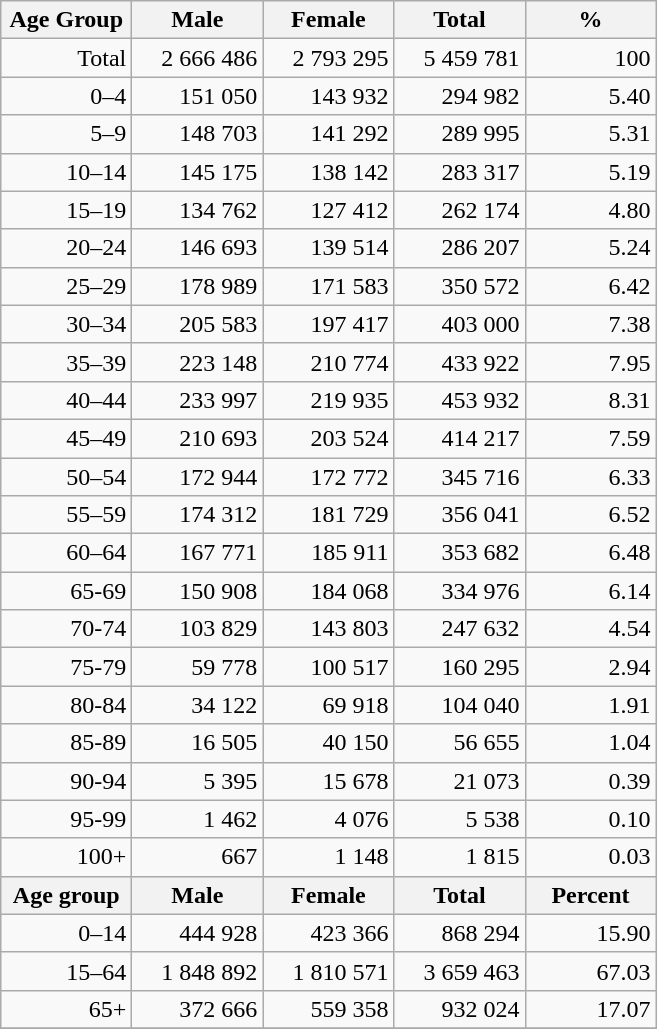<table class="wikitable">
<tr>
<th width="80pt">Age Group</th>
<th width="80pt">Male</th>
<th width="80pt">Female</th>
<th width="80pt">Total</th>
<th width="80pt">%</th>
</tr>
<tr>
<td align="right">Total</td>
<td align="right">2 666 486</td>
<td align="right">2 793 295</td>
<td align="right">5 459 781</td>
<td align="right">100</td>
</tr>
<tr>
<td align="right">0–4</td>
<td align="right">151 050</td>
<td align="right">143 932</td>
<td align="right">294 982</td>
<td align="right">5.40</td>
</tr>
<tr>
<td align="right">5–9</td>
<td align="right">148 703</td>
<td align="right">141 292</td>
<td align="right">289 995</td>
<td align="right">5.31</td>
</tr>
<tr>
<td align="right">10–14</td>
<td align="right">145 175</td>
<td align="right">138 142</td>
<td align="right">283 317</td>
<td align="right">5.19</td>
</tr>
<tr>
<td align="right">15–19</td>
<td align="right">134 762</td>
<td align="right">127 412</td>
<td align="right">262 174</td>
<td align="right">4.80</td>
</tr>
<tr>
<td align="right">20–24</td>
<td align="right">146 693</td>
<td align="right">139 514</td>
<td align="right">286 207</td>
<td align="right">5.24</td>
</tr>
<tr>
<td align="right">25–29</td>
<td align="right">178 989</td>
<td align="right">171 583</td>
<td align="right">350 572</td>
<td align="right">6.42</td>
</tr>
<tr>
<td align="right">30–34</td>
<td align="right">205 583</td>
<td align="right">197 417</td>
<td align="right">403 000</td>
<td align="right">7.38</td>
</tr>
<tr>
<td align="right">35–39</td>
<td align="right">223 148</td>
<td align="right">210 774</td>
<td align="right">433 922</td>
<td align="right">7.95</td>
</tr>
<tr>
<td align="right">40–44</td>
<td align="right">233 997</td>
<td align="right">219 935</td>
<td align="right">453 932</td>
<td align="right">8.31</td>
</tr>
<tr>
<td align="right">45–49</td>
<td align="right">210 693</td>
<td align="right">203 524</td>
<td align="right">414 217</td>
<td align="right">7.59</td>
</tr>
<tr>
<td align="right">50–54</td>
<td align="right">172 944</td>
<td align="right">172 772</td>
<td align="right">345 716</td>
<td align="right">6.33</td>
</tr>
<tr>
<td align="right">55–59</td>
<td align="right">174 312</td>
<td align="right">181 729</td>
<td align="right">356 041</td>
<td align="right">6.52</td>
</tr>
<tr>
<td align="right">60–64</td>
<td align="right">167 771</td>
<td align="right">185 911</td>
<td align="right">353 682</td>
<td align="right">6.48</td>
</tr>
<tr>
<td align="right">65-69</td>
<td align="right">150 908</td>
<td align="right">184 068</td>
<td align="right">334 976</td>
<td align="right">6.14</td>
</tr>
<tr>
<td align="right">70-74</td>
<td align="right">103 829</td>
<td align="right">143 803</td>
<td align="right">247 632</td>
<td align="right">4.54</td>
</tr>
<tr>
<td align="right">75-79</td>
<td align="right">59 778</td>
<td align="right">100 517</td>
<td align="right">160 295</td>
<td align="right">2.94</td>
</tr>
<tr>
<td align="right">80-84</td>
<td align="right">34 122</td>
<td align="right">69 918</td>
<td align="right">104 040</td>
<td align="right">1.91</td>
</tr>
<tr>
<td align="right">85-89</td>
<td align="right">16 505</td>
<td align="right">40 150</td>
<td align="right">56 655</td>
<td align="right">1.04</td>
</tr>
<tr>
<td align="right">90-94</td>
<td align="right">5 395</td>
<td align="right">15 678</td>
<td align="right">21 073</td>
<td align="right">0.39</td>
</tr>
<tr>
<td align="right">95-99</td>
<td align="right">1 462</td>
<td align="right">4 076</td>
<td align="right">5 538</td>
<td align="right">0.10</td>
</tr>
<tr>
<td align="right">100+</td>
<td align="right">667</td>
<td align="right">1 148</td>
<td align="right">1 815</td>
<td align="right">0.03</td>
</tr>
<tr>
<th width="50">Age group</th>
<th width="80pt">Male</th>
<th width="80">Female</th>
<th width="80">Total</th>
<th width="50">Percent</th>
</tr>
<tr>
<td align="right">0–14</td>
<td align="right">444 928</td>
<td align="right">423 366</td>
<td align="right">868 294</td>
<td align="right">15.90</td>
</tr>
<tr>
<td align="right">15–64</td>
<td align="right">1 848 892</td>
<td align="right">1 810 571</td>
<td align="right">3 659 463</td>
<td align="right">67.03</td>
</tr>
<tr>
<td align="right">65+</td>
<td align="right">372 666</td>
<td align="right">559 358</td>
<td align="right">932 024</td>
<td align="right">17.07</td>
</tr>
<tr>
</tr>
</table>
